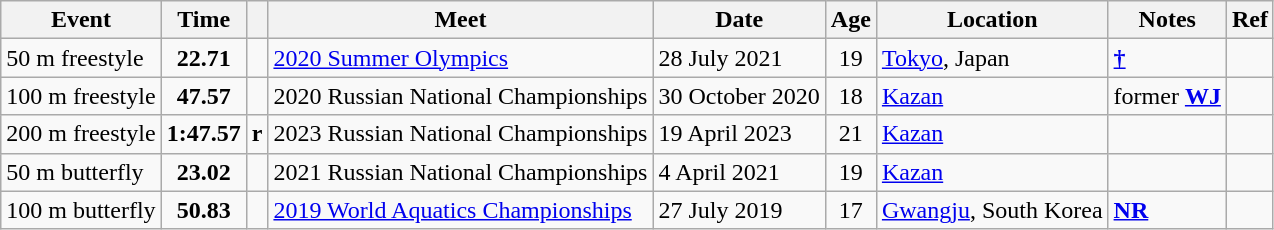<table class="wikitable">
<tr>
<th>Event</th>
<th>Time</th>
<th></th>
<th>Meet</th>
<th>Date</th>
<th>Age</th>
<th>Location</th>
<th>Notes</th>
<th>Ref</th>
</tr>
<tr>
<td>50 m freestyle</td>
<td style="text-align:center;"><strong>22.71</strong></td>
<td></td>
<td><a href='#'>2020 Summer Olympics</a></td>
<td>28 July 2021</td>
<td style="text-align:center;">19</td>
<td><a href='#'>Tokyo</a>, Japan</td>
<td><strong><a href='#'>†</a></strong></td>
<td style="text-align:center;"></td>
</tr>
<tr>
<td>100 m freestyle</td>
<td style="text-align:center;"><strong>47.57</strong></td>
<td></td>
<td>2020 Russian National Championships</td>
<td>30 October 2020</td>
<td style="text-align:center;">18</td>
<td><a href='#'>Kazan</a></td>
<td>former <strong><a href='#'>WJ</a></strong></td>
<td style="text-align:center;"></td>
</tr>
<tr>
<td>200 m freestyle</td>
<td style="text-align:center;"><strong>1:47.57</strong></td>
<td><strong>r</strong></td>
<td>2023 Russian National Championships</td>
<td>19 April 2023</td>
<td style="text-align:center;">21</td>
<td><a href='#'>Kazan</a></td>
<td></td>
<td style="text-align:center;"></td>
</tr>
<tr>
<td>50 m butterfly</td>
<td style="text-align:center;"><strong>23.02</strong></td>
<td></td>
<td>2021 Russian National Championships</td>
<td>4 April 2021</td>
<td style="text-align:center;">19</td>
<td><a href='#'>Kazan</a></td>
<td></td>
<td style="text-align:center;"></td>
</tr>
<tr>
<td>100 m butterfly</td>
<td style="text-align:center;"><strong>50.83</strong></td>
<td></td>
<td><a href='#'>2019 World Aquatics Championships</a></td>
<td>27 July 2019</td>
<td style="text-align:center;">17</td>
<td><a href='#'>Gwangju</a>, South Korea</td>
<td><strong><a href='#'>NR</a></strong></td>
<td style="text-align:center;"></td>
</tr>
</table>
